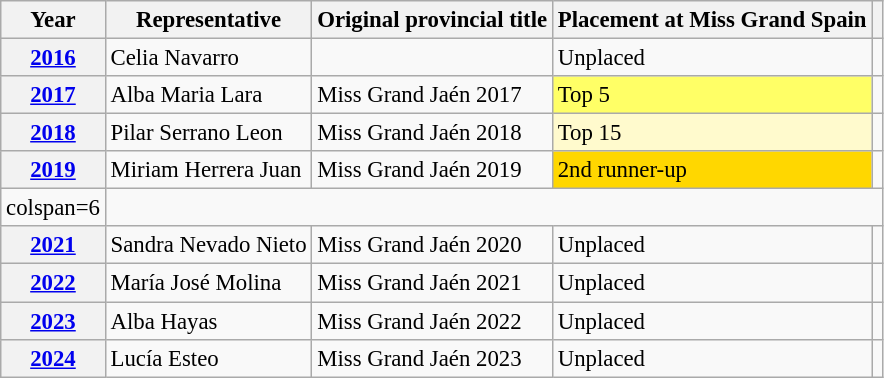<table class="wikitable defaultcenter col2left" style="font-size:95%;">
<tr>
<th>Year</th>
<th>Representative</th>
<th>Original provincial title</th>
<th>Placement at Miss Grand Spain</th>
<th></th>
</tr>
<tr>
<th><a href='#'>2016</a></th>
<td>Celia Navarro</td>
<td></td>
<td>Unplaced</td>
<td></td>
</tr>
<tr>
<th><a href='#'>2017</a></th>
<td>Alba Maria Lara</td>
<td>Miss Grand Jaén 2017</td>
<td bgcolor=#FFFF66>Top 5</td>
<td></td>
</tr>
<tr>
<th><a href='#'>2018</a></th>
<td>Pilar Serrano Leon</td>
<td>Miss Grand Jaén 2018</td>
<td bgcolor=#FFFACD>Top 15</td>
<td></td>
</tr>
<tr>
<th><a href='#'>2019</a></th>
<td>Miriam Herrera Juan</td>
<td>Miss Grand Jaén 2019</td>
<td bgcolor=gold>2nd runner-up</td>
<td></td>
</tr>
<tr>
<td>colspan=6 </td>
</tr>
<tr>
<th><a href='#'>2021</a></th>
<td>Sandra Nevado Nieto</td>
<td>Miss Grand Jaén 2020</td>
<td>Unplaced</td>
<td></td>
</tr>
<tr>
<th><a href='#'>2022</a></th>
<td>María José Molina</td>
<td>Miss Grand Jaén 2021</td>
<td>Unplaced</td>
<td></td>
</tr>
<tr>
<th><a href='#'>2023</a></th>
<td>Alba Hayas</td>
<td>Miss Grand Jaén 2022</td>
<td>Unplaced</td>
<td></td>
</tr>
<tr>
<th><a href='#'>2024</a></th>
<td>Lucía Esteo</td>
<td>Miss Grand Jaén 2023</td>
<td>Unplaced</td>
<td></td>
</tr>
</table>
